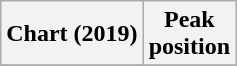<table class="wikitable sortable plainrowheaders" style="text-align:center">
<tr>
<th scope="col">Chart (2019)</th>
<th scope="col">Peak<br>position</th>
</tr>
<tr>
</tr>
</table>
